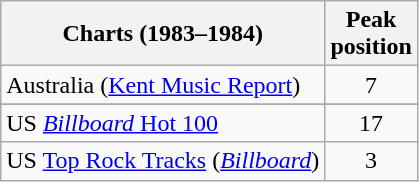<table class="wikitable sortable">
<tr>
<th>Charts (1983–1984)</th>
<th>Peak<br>position</th>
</tr>
<tr>
<td>Australia (<a href='#'>Kent Music Report</a>)</td>
<td align="center">7</td>
</tr>
<tr>
</tr>
<tr>
</tr>
<tr>
</tr>
<tr>
</tr>
<tr>
<td>US <a href='#'><em>Billboard</em> Hot 100</a></td>
<td style="text-align:center;">17</td>
</tr>
<tr>
<td>US <a href='#'>Top Rock Tracks</a> (<em><a href='#'>Billboard</a></em>)</td>
<td style="text-align:center;">3</td>
</tr>
</table>
